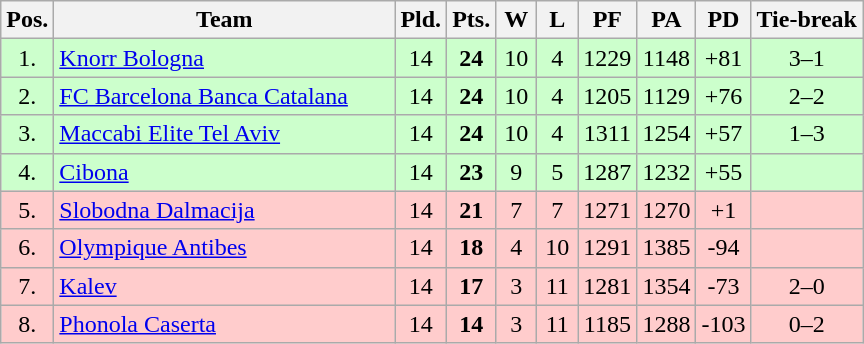<table class="wikitable" style="text-align:center">
<tr>
<th width=15>Pos.</th>
<th width=220>Team</th>
<th width=20>Pld.</th>
<th width=20>Pts.</th>
<th width=20>W</th>
<th width=20>L</th>
<th width=20>PF</th>
<th width=20>PA</th>
<th width=20>PD</th>
<th>Tie-break</th>
</tr>
<tr style="background: #ccffcc;">
<td>1.</td>
<td align=left> <a href='#'>Knorr Bologna</a></td>
<td>14</td>
<td><strong>24</strong></td>
<td>10</td>
<td>4</td>
<td>1229</td>
<td>1148</td>
<td>+81</td>
<td>3–1</td>
</tr>
<tr style="background: #ccffcc;">
<td>2.</td>
<td align=left> <a href='#'>FC Barcelona Banca Catalana</a></td>
<td>14</td>
<td><strong>24</strong></td>
<td>10</td>
<td>4</td>
<td>1205</td>
<td>1129</td>
<td>+76</td>
<td>2–2</td>
</tr>
<tr style="background: #ccffcc;">
<td>3.</td>
<td align=left> <a href='#'>Maccabi Elite Tel Aviv</a></td>
<td>14</td>
<td><strong>24</strong></td>
<td>10</td>
<td>4</td>
<td>1311</td>
<td>1254</td>
<td>+57</td>
<td>1–3</td>
</tr>
<tr style="background: #ccffcc;">
<td>4.</td>
<td align=left> <a href='#'>Cibona</a></td>
<td>14</td>
<td><strong>23</strong></td>
<td>9</td>
<td>5</td>
<td>1287</td>
<td>1232</td>
<td>+55</td>
<td></td>
</tr>
<tr style="background:#ffcccc;">
<td>5.</td>
<td align=left> <a href='#'>Slobodna Dalmacija</a></td>
<td>14</td>
<td><strong>21</strong></td>
<td>7</td>
<td>7</td>
<td>1271</td>
<td>1270</td>
<td>+1</td>
<td></td>
</tr>
<tr style="background:#ffcccc;">
<td>6.</td>
<td align=left> <a href='#'>Olympique Antibes</a></td>
<td>14</td>
<td><strong>18</strong></td>
<td>4</td>
<td>10</td>
<td>1291</td>
<td>1385</td>
<td>-94</td>
<td></td>
</tr>
<tr style="background:#ffcccc;">
<td>7.</td>
<td align=left> <a href='#'>Kalev</a></td>
<td>14</td>
<td><strong>17</strong></td>
<td>3</td>
<td>11</td>
<td>1281</td>
<td>1354</td>
<td>-73</td>
<td>2–0</td>
</tr>
<tr style="background:#ffcccc;">
<td>8.</td>
<td align=left> <a href='#'>Phonola Caserta</a></td>
<td>14</td>
<td><strong>14</strong></td>
<td>3</td>
<td>11</td>
<td>1185</td>
<td>1288</td>
<td>-103</td>
<td>0–2</td>
</tr>
</table>
